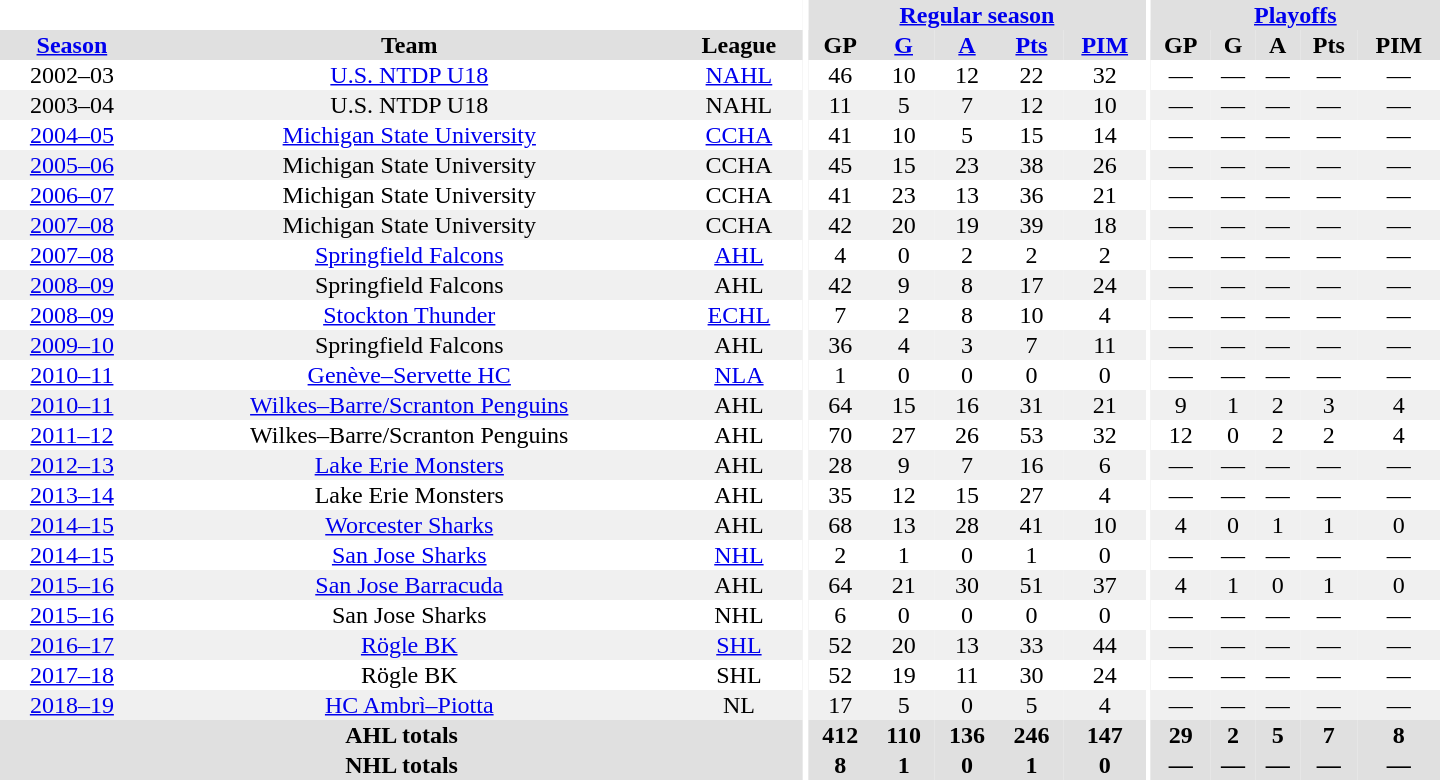<table border="0" cellpadding="1" cellspacing="0" style="text-align:center; width:60em">
<tr bgcolor="#e0e0e0">
<th colspan="3" bgcolor="#ffffff"></th>
<th rowspan="100" bgcolor="#ffffff"></th>
<th colspan="5"><a href='#'>Regular season</a></th>
<th rowspan="100" bgcolor="#ffffff"></th>
<th colspan="5"><a href='#'>Playoffs</a></th>
</tr>
<tr bgcolor="#e0e0e0">
<th><a href='#'>Season</a></th>
<th>Team</th>
<th>League</th>
<th>GP</th>
<th><a href='#'>G</a></th>
<th><a href='#'>A</a></th>
<th><a href='#'>Pts</a></th>
<th><a href='#'>PIM</a></th>
<th>GP</th>
<th>G</th>
<th>A</th>
<th>Pts</th>
<th>PIM</th>
</tr>
<tr>
<td>2002–03</td>
<td><a href='#'>U.S. NTDP U18</a></td>
<td><a href='#'>NAHL</a></td>
<td>46</td>
<td>10</td>
<td>12</td>
<td>22</td>
<td>32</td>
<td>—</td>
<td>—</td>
<td>—</td>
<td>—</td>
<td>—</td>
</tr>
<tr bgcolor="#f0f0f0">
<td>2003–04</td>
<td>U.S. NTDP U18</td>
<td>NAHL</td>
<td>11</td>
<td>5</td>
<td>7</td>
<td>12</td>
<td>10</td>
<td>—</td>
<td>—</td>
<td>—</td>
<td>—</td>
<td>—</td>
</tr>
<tr>
<td><a href='#'>2004–05</a></td>
<td><a href='#'>Michigan State University</a></td>
<td><a href='#'>CCHA</a></td>
<td>41</td>
<td>10</td>
<td>5</td>
<td>15</td>
<td>14</td>
<td>—</td>
<td>—</td>
<td>—</td>
<td>—</td>
<td>—</td>
</tr>
<tr bgcolor="#f0f0f0">
<td><a href='#'>2005–06</a></td>
<td>Michigan State University</td>
<td>CCHA</td>
<td>45</td>
<td>15</td>
<td>23</td>
<td>38</td>
<td>26</td>
<td>—</td>
<td>—</td>
<td>—</td>
<td>—</td>
<td>—</td>
</tr>
<tr>
<td><a href='#'>2006–07</a></td>
<td>Michigan State University</td>
<td>CCHA</td>
<td>41</td>
<td>23</td>
<td>13</td>
<td>36</td>
<td>21</td>
<td>—</td>
<td>—</td>
<td>—</td>
<td>—</td>
<td>—</td>
</tr>
<tr bgcolor="#f0f0f0">
<td><a href='#'>2007–08</a></td>
<td>Michigan State University</td>
<td>CCHA</td>
<td>42</td>
<td>20</td>
<td>19</td>
<td>39</td>
<td>18</td>
<td>—</td>
<td>—</td>
<td>—</td>
<td>—</td>
<td>—</td>
</tr>
<tr>
<td><a href='#'>2007–08</a></td>
<td><a href='#'>Springfield Falcons</a></td>
<td><a href='#'>AHL</a></td>
<td>4</td>
<td>0</td>
<td>2</td>
<td>2</td>
<td>2</td>
<td>—</td>
<td>—</td>
<td>—</td>
<td>—</td>
<td>—</td>
</tr>
<tr bgcolor="#f0f0f0">
<td><a href='#'>2008–09</a></td>
<td>Springfield Falcons</td>
<td>AHL</td>
<td>42</td>
<td>9</td>
<td>8</td>
<td>17</td>
<td>24</td>
<td>—</td>
<td>—</td>
<td>—</td>
<td>—</td>
<td>—</td>
</tr>
<tr>
<td><a href='#'>2008–09</a></td>
<td><a href='#'>Stockton Thunder</a></td>
<td><a href='#'>ECHL</a></td>
<td>7</td>
<td>2</td>
<td>8</td>
<td>10</td>
<td>4</td>
<td>—</td>
<td>—</td>
<td>—</td>
<td>—</td>
<td>—</td>
</tr>
<tr bgcolor="#f0f0f0">
<td><a href='#'>2009–10</a></td>
<td>Springfield Falcons</td>
<td>AHL</td>
<td>36</td>
<td>4</td>
<td>3</td>
<td>7</td>
<td>11</td>
<td>—</td>
<td>—</td>
<td>—</td>
<td>—</td>
<td>—</td>
</tr>
<tr>
<td><a href='#'>2010–11</a></td>
<td><a href='#'>Genève–Servette HC</a></td>
<td><a href='#'>NLA</a></td>
<td>1</td>
<td>0</td>
<td>0</td>
<td>0</td>
<td>0</td>
<td>—</td>
<td>—</td>
<td>—</td>
<td>—</td>
<td>—</td>
</tr>
<tr bgcolor="#f0f0f0">
<td><a href='#'>2010–11</a></td>
<td><a href='#'>Wilkes–Barre/Scranton Penguins</a></td>
<td>AHL</td>
<td>64</td>
<td>15</td>
<td>16</td>
<td>31</td>
<td>21</td>
<td>9</td>
<td>1</td>
<td>2</td>
<td>3</td>
<td>4</td>
</tr>
<tr>
<td><a href='#'>2011–12</a></td>
<td>Wilkes–Barre/Scranton Penguins</td>
<td>AHL</td>
<td>70</td>
<td>27</td>
<td>26</td>
<td>53</td>
<td>32</td>
<td>12</td>
<td>0</td>
<td>2</td>
<td>2</td>
<td>4</td>
</tr>
<tr bgcolor="#f0f0f0">
<td><a href='#'>2012–13</a></td>
<td><a href='#'>Lake Erie Monsters</a></td>
<td>AHL</td>
<td>28</td>
<td>9</td>
<td>7</td>
<td>16</td>
<td>6</td>
<td>—</td>
<td>—</td>
<td>—</td>
<td>—</td>
<td>—</td>
</tr>
<tr>
<td><a href='#'>2013–14</a></td>
<td>Lake Erie Monsters</td>
<td>AHL</td>
<td>35</td>
<td>12</td>
<td>15</td>
<td>27</td>
<td>4</td>
<td>—</td>
<td>—</td>
<td>—</td>
<td>—</td>
<td>—</td>
</tr>
<tr bgcolor="#f0f0f0">
<td><a href='#'>2014–15</a></td>
<td><a href='#'>Worcester Sharks</a></td>
<td>AHL</td>
<td>68</td>
<td>13</td>
<td>28</td>
<td>41</td>
<td>10</td>
<td>4</td>
<td>0</td>
<td>1</td>
<td>1</td>
<td>0</td>
</tr>
<tr>
<td><a href='#'>2014–15</a></td>
<td><a href='#'>San Jose Sharks</a></td>
<td><a href='#'>NHL</a></td>
<td>2</td>
<td>1</td>
<td>0</td>
<td>1</td>
<td>0</td>
<td>—</td>
<td>—</td>
<td>—</td>
<td>—</td>
<td>—</td>
</tr>
<tr bgcolor="#f0f0f0">
<td><a href='#'>2015–16</a></td>
<td><a href='#'>San Jose Barracuda</a></td>
<td>AHL</td>
<td>64</td>
<td>21</td>
<td>30</td>
<td>51</td>
<td>37</td>
<td>4</td>
<td>1</td>
<td>0</td>
<td>1</td>
<td>0</td>
</tr>
<tr>
<td><a href='#'>2015–16</a></td>
<td>San Jose Sharks</td>
<td>NHL</td>
<td>6</td>
<td>0</td>
<td>0</td>
<td>0</td>
<td>0</td>
<td>—</td>
<td>—</td>
<td>—</td>
<td>—</td>
<td>—</td>
</tr>
<tr bgcolor="#f0f0f0">
<td><a href='#'>2016–17</a></td>
<td><a href='#'>Rögle BK</a></td>
<td><a href='#'>SHL</a></td>
<td>52</td>
<td>20</td>
<td>13</td>
<td>33</td>
<td>44</td>
<td>—</td>
<td>—</td>
<td>—</td>
<td>—</td>
<td>—</td>
</tr>
<tr>
<td><a href='#'>2017–18</a></td>
<td>Rögle BK</td>
<td>SHL</td>
<td>52</td>
<td>19</td>
<td>11</td>
<td>30</td>
<td>24</td>
<td>—</td>
<td>—</td>
<td>—</td>
<td>—</td>
<td>—</td>
</tr>
<tr bgcolor="#f0f0f0">
<td><a href='#'>2018–19</a></td>
<td><a href='#'>HC Ambrì–Piotta</a></td>
<td>NL</td>
<td>17</td>
<td>5</td>
<td>0</td>
<td>5</td>
<td>4</td>
<td>—</td>
<td>—</td>
<td>—</td>
<td>—</td>
<td>—</td>
</tr>
<tr bgcolor="#e0e0e0">
<th colspan="3">AHL totals</th>
<th>412</th>
<th>110</th>
<th>136</th>
<th>246</th>
<th>147</th>
<th>29</th>
<th>2</th>
<th>5</th>
<th>7</th>
<th>8</th>
</tr>
<tr bgcolor="#e0e0e0">
<th colspan="3">NHL totals</th>
<th>8</th>
<th>1</th>
<th>0</th>
<th>1</th>
<th>0</th>
<th>—</th>
<th>—</th>
<th>—</th>
<th>—</th>
<th>—</th>
</tr>
</table>
